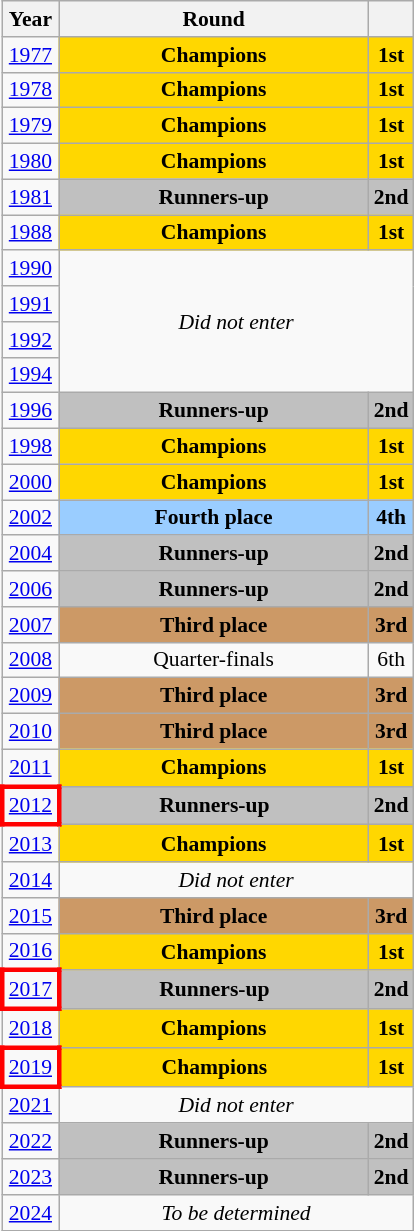<table class="wikitable" style="text-align: center; font-size:90%">
<tr>
<th>Year</th>
<th style="width:200px">Round</th>
<th></th>
</tr>
<tr>
<td><a href='#'>1977</a></td>
<td bgcolor=Gold><strong>Champions</strong></td>
<td bgcolor=Gold><strong>1st</strong></td>
</tr>
<tr>
<td><a href='#'>1978</a></td>
<td bgcolor=Gold><strong>Champions</strong></td>
<td bgcolor=Gold><strong>1st</strong></td>
</tr>
<tr>
<td><a href='#'>1979</a></td>
<td bgcolor=Gold><strong>Champions</strong></td>
<td bgcolor=Gold><strong>1st</strong></td>
</tr>
<tr>
<td><a href='#'>1980</a></td>
<td bgcolor=Gold><strong>Champions</strong></td>
<td bgcolor=Gold><strong>1st</strong></td>
</tr>
<tr>
<td><a href='#'>1981</a></td>
<td bgcolor=Silver><strong>Runners-up</strong></td>
<td bgcolor=Silver><strong>2nd</strong></td>
</tr>
<tr>
<td><a href='#'>1988</a></td>
<td bgcolor=Gold><strong>Champions</strong></td>
<td bgcolor=Gold><strong>1st</strong></td>
</tr>
<tr>
<td><a href='#'>1990</a></td>
<td colspan="2" rowspan="4"><em>Did not enter</em></td>
</tr>
<tr>
<td><a href='#'>1991</a></td>
</tr>
<tr>
<td><a href='#'>1992</a></td>
</tr>
<tr>
<td><a href='#'>1994</a></td>
</tr>
<tr>
<td><a href='#'>1996</a></td>
<td bgcolor=Silver><strong>Runners-up</strong></td>
<td bgcolor=Silver><strong>2nd</strong></td>
</tr>
<tr>
<td><a href='#'>1998</a></td>
<td bgcolor=Gold><strong>Champions</strong></td>
<td bgcolor=Gold><strong>1st</strong></td>
</tr>
<tr>
<td><a href='#'>2000</a></td>
<td bgcolor=Gold><strong>Champions</strong></td>
<td bgcolor=Gold><strong>1st</strong></td>
</tr>
<tr>
<td><a href='#'>2002</a></td>
<td bgcolor="9acdff"><strong>Fourth place</strong></td>
<td bgcolor="9acdff"><strong>4th</strong></td>
</tr>
<tr>
<td><a href='#'>2004</a></td>
<td bgcolor=Silver><strong>Runners-up</strong></td>
<td bgcolor=Silver><strong>2nd</strong></td>
</tr>
<tr>
<td><a href='#'>2006</a></td>
<td bgcolor=Silver><strong>Runners-up</strong></td>
<td bgcolor=Silver><strong>2nd</strong></td>
</tr>
<tr>
<td><a href='#'>2007</a></td>
<td bgcolor="cc9966"><strong>Third place</strong></td>
<td bgcolor="cc9966"><strong>3rd</strong></td>
</tr>
<tr>
<td><a href='#'>2008</a></td>
<td>Quarter-finals</td>
<td>6th</td>
</tr>
<tr>
<td><a href='#'>2009</a></td>
<td bgcolor="cc9966"><strong>Third place</strong></td>
<td bgcolor="cc9966"><strong>3rd</strong></td>
</tr>
<tr>
<td><a href='#'>2010</a></td>
<td bgcolor="cc9966"><strong>Third place</strong></td>
<td bgcolor="cc9966"><strong>3rd</strong></td>
</tr>
<tr>
<td><a href='#'>2011</a></td>
<td bgcolor=Gold><strong>Champions</strong></td>
<td bgcolor=Gold><strong>1st</strong></td>
</tr>
<tr>
<td style="border: 3px solid red"><a href='#'>2012</a></td>
<td bgcolor=Silver><strong>Runners-up</strong></td>
<td bgcolor=Silver><strong>2nd</strong></td>
</tr>
<tr>
<td><a href='#'>2013</a></td>
<td bgcolor=Gold><strong>Champions</strong></td>
<td bgcolor=Gold><strong>1st</strong></td>
</tr>
<tr>
<td><a href='#'>2014</a></td>
<td colspan="2"><em>Did not enter</em></td>
</tr>
<tr>
<td><a href='#'>2015</a></td>
<td bgcolor="cc9966"><strong>Third place</strong></td>
<td bgcolor="cc9966"><strong>3rd</strong></td>
</tr>
<tr>
<td><a href='#'>2016</a></td>
<td bgcolor=Gold><strong>Champions</strong></td>
<td bgcolor=Gold><strong>1st</strong></td>
</tr>
<tr>
<td style="border: 3px solid red"><a href='#'>2017</a></td>
<td bgcolor=Silver><strong>Runners-up</strong></td>
<td bgcolor=Silver><strong>2nd</strong></td>
</tr>
<tr>
<td><a href='#'>2018</a></td>
<td bgcolor=Gold><strong>Champions</strong></td>
<td bgcolor=Gold><strong>1st</strong></td>
</tr>
<tr>
<td style="border: 3px solid red"><a href='#'>2019</a></td>
<td bgcolor=Gold><strong>Champions</strong></td>
<td bgcolor=Gold><strong>1st</strong></td>
</tr>
<tr>
<td><a href='#'>2021</a></td>
<td colspan="2"><em>Did not enter</em></td>
</tr>
<tr>
<td><a href='#'>2022</a></td>
<td bgcolor=Silver><strong>Runners-up</strong></td>
<td bgcolor=Silver><strong>2nd</strong></td>
</tr>
<tr>
<td><a href='#'>2023</a></td>
<td bgcolor=Silver><strong>Runners-up</strong></td>
<td bgcolor=Silver><strong>2nd</strong></td>
</tr>
<tr>
<td><a href='#'>2024</a></td>
<td colspan="2"><em>To be determined</em></td>
</tr>
</table>
